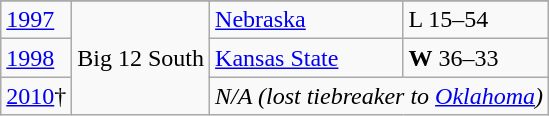<table class="wikitable">
<tr>
</tr>
<tr>
<td><a href='#'>1997</a></td>
<td rowspan="3">Big 12 South</td>
<td><a href='#'>Nebraska</a></td>
<td>L 15–54</td>
</tr>
<tr>
<td><a href='#'>1998</a></td>
<td><a href='#'>Kansas State</a></td>
<td><strong>W</strong> 36–33</td>
</tr>
<tr>
<td><a href='#'>2010</a>†</td>
<td colspan="2"><em>N/A (lost tiebreaker to <a href='#'>Oklahoma</a>)</em></td>
</tr>
</table>
